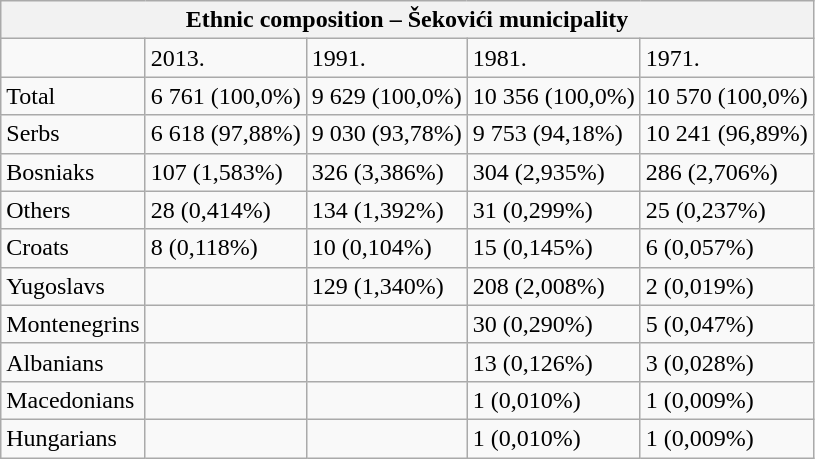<table class="wikitable">
<tr>
<th colspan="8">Ethnic composition – Šekovići municipality</th>
</tr>
<tr>
<td></td>
<td>2013.</td>
<td>1991.</td>
<td>1981.</td>
<td>1971.</td>
</tr>
<tr>
<td>Total</td>
<td>6 761 (100,0%)</td>
<td>9 629 (100,0%)</td>
<td>10 356 (100,0%)</td>
<td>10 570 (100,0%)</td>
</tr>
<tr>
<td>Serbs</td>
<td>6 618 (97,88%)</td>
<td>9 030 (93,78%)</td>
<td>9 753 (94,18%)</td>
<td>10 241 (96,89%)</td>
</tr>
<tr>
<td>Bosniaks</td>
<td>107 (1,583%)</td>
<td>326 (3,386%)</td>
<td>304 (2,935%)</td>
<td>286 (2,706%)</td>
</tr>
<tr>
<td>Others</td>
<td>28 (0,414%)</td>
<td>134 (1,392%)</td>
<td>31 (0,299%)</td>
<td>25 (0,237%)</td>
</tr>
<tr>
<td>Croats</td>
<td>8 (0,118%)</td>
<td>10 (0,104%)</td>
<td>15 (0,145%)</td>
<td>6 (0,057%)</td>
</tr>
<tr>
<td>Yugoslavs</td>
<td></td>
<td>129 (1,340%)</td>
<td>208 (2,008%)</td>
<td>2 (0,019%)</td>
</tr>
<tr>
<td>Montenegrins</td>
<td></td>
<td></td>
<td>30 (0,290%)</td>
<td>5 (0,047%)</td>
</tr>
<tr>
<td>Albanians</td>
<td></td>
<td></td>
<td>13 (0,126%)</td>
<td>3 (0,028%)</td>
</tr>
<tr>
<td>Macedonians</td>
<td></td>
<td></td>
<td>1 (0,010%)</td>
<td>1 (0,009%)</td>
</tr>
<tr>
<td>Hungarians</td>
<td></td>
<td></td>
<td>1 (0,010%)</td>
<td>1 (0,009%)</td>
</tr>
</table>
